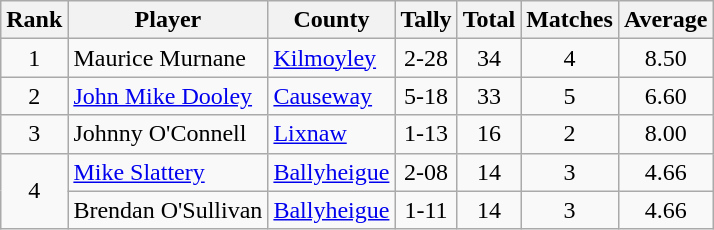<table class="wikitable">
<tr>
<th>Rank</th>
<th>Player</th>
<th>County</th>
<th>Tally</th>
<th>Total</th>
<th>Matches</th>
<th>Average</th>
</tr>
<tr>
<td rowspan=1 align=center>1</td>
<td>Maurice Murnane</td>
<td><a href='#'>Kilmoyley</a></td>
<td align=center>2-28</td>
<td align=center>34</td>
<td align=center>4</td>
<td align=center>8.50</td>
</tr>
<tr>
<td rowspan=1 align=center>2</td>
<td><a href='#'>John Mike Dooley</a></td>
<td><a href='#'>Causeway</a></td>
<td align=center>5-18</td>
<td align=center>33</td>
<td align=center>5</td>
<td align=center>6.60</td>
</tr>
<tr>
<td rowspan=1 align=center>3</td>
<td>Johnny O'Connell</td>
<td><a href='#'>Lixnaw</a></td>
<td align=center>1-13</td>
<td align=center>16</td>
<td align=center>2</td>
<td align=center>8.00</td>
</tr>
<tr>
<td rowspan=2 align=center>4</td>
<td><a href='#'>Mike Slattery</a></td>
<td><a href='#'>Ballyheigue</a></td>
<td align=center>2-08</td>
<td align=center>14</td>
<td align=center>3</td>
<td align=center>4.66</td>
</tr>
<tr>
<td>Brendan O'Sullivan</td>
<td><a href='#'>Ballyheigue</a></td>
<td align=center>1-11</td>
<td align=center>14</td>
<td align=center>3</td>
<td align=center>4.66</td>
</tr>
</table>
